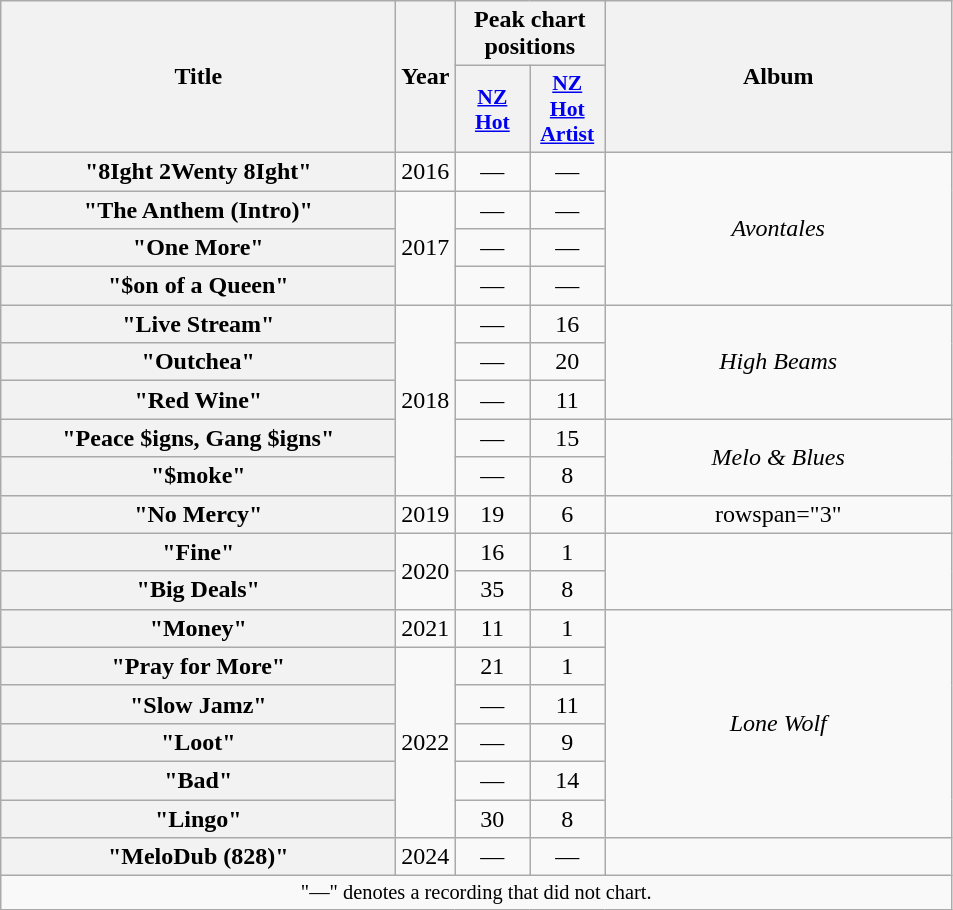<table class="wikitable plainrowheaders" style="text-align:center;">
<tr>
<th scope="col" rowspan="2" style="width:16em;">Title</th>
<th scope="col" rowspan="2" style="width:1em;">Year</th>
<th scope="col" colspan="2">Peak chart positions</th>
<th scope="col" rowspan="2" style="width:14em;">Album</th>
</tr>
<tr>
<th scope="col" style="width:3em;font-size:90%;"><a href='#'>NZ<br>Hot</a><br></th>
<th scope="col" style="width:3em;font-size:90%;"><a href='#'>NZ<br>Hot<br>Artist</a><br></th>
</tr>
<tr>
<th scope="row">"8Ight 2Wenty 8Ight"</th>
<td>2016</td>
<td>—</td>
<td>—</td>
<td rowspan="4"><em>Avontales</em></td>
</tr>
<tr>
<th scope="row">"The Anthem (Intro)"<br></th>
<td rowspan="3">2017</td>
<td>—</td>
<td>—</td>
</tr>
<tr>
<th scope="row">"One More"<br></th>
<td>—</td>
<td>—</td>
</tr>
<tr>
<th scope="row">"$on of a Queen"</th>
<td>—</td>
<td>—</td>
</tr>
<tr>
<th scope="row">"Live Stream"<br></th>
<td rowspan="5">2018</td>
<td>—</td>
<td>16</td>
<td rowspan="3"><em>High Beams</em></td>
</tr>
<tr>
<th scope="row">"Outchea"<br></th>
<td>—</td>
<td>20</td>
</tr>
<tr>
<th scope="row">"Red Wine"<br></th>
<td>—</td>
<td>11</td>
</tr>
<tr>
<th scope="row">"Peace $igns, Gang $igns"</th>
<td>—</td>
<td>15</td>
<td rowspan="2"><em>Melo & Blues</em></td>
</tr>
<tr>
<th scope="row">"$moke"<br></th>
<td>—</td>
<td>8</td>
</tr>
<tr>
<th scope="row">"No Mercy"<br></th>
<td>2019</td>
<td>19</td>
<td>6</td>
<td>rowspan="3" </td>
</tr>
<tr>
<th scope="row">"Fine"</th>
<td rowspan="2">2020</td>
<td>16</td>
<td>1</td>
</tr>
<tr>
<th scope="row">"Big Deals"<br></th>
<td>35</td>
<td>8</td>
</tr>
<tr>
<th scope="row">"Money"</th>
<td>2021</td>
<td>11</td>
<td>1</td>
<td rowspan="6"><em>Lone Wolf</em></td>
</tr>
<tr>
<th scope="row">"Pray for More"<br></th>
<td rowspan="5">2022</td>
<td>21</td>
<td>1</td>
</tr>
<tr>
<th scope="row">"Slow Jamz"</th>
<td>—</td>
<td>11</td>
</tr>
<tr>
<th scope="row">"Loot"<br></th>
<td>—</td>
<td>9</td>
</tr>
<tr>
<th scope="row">"Bad"</th>
<td>—</td>
<td>14</td>
</tr>
<tr>
<th scope="row">"Lingo"<br></th>
<td>30</td>
<td>8</td>
</tr>
<tr>
<th scope="row">"MeloDub (828)"</th>
<td>2024</td>
<td>—</td>
<td>—</td>
</tr>
<tr>
<td colspan="8" style="font-size:85%;">"—" denotes a recording that did not chart.</td>
</tr>
</table>
